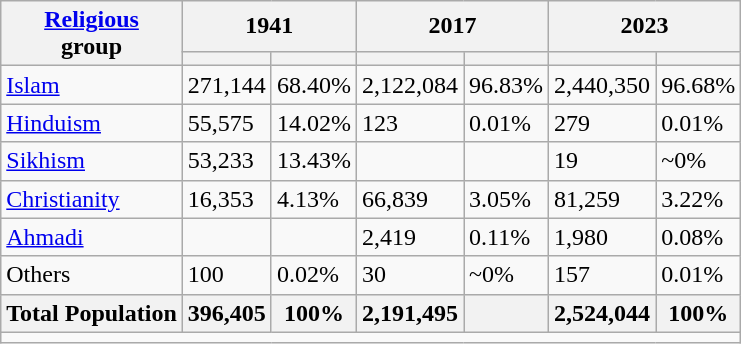<table class="wikitable sortable">
<tr>
<th rowspan="2"><a href='#'>Religious</a><br>group</th>
<th colspan="2">1941</th>
<th colspan="2">2017</th>
<th colspan="2">2023</th>
</tr>
<tr>
<th><a href='#'></a></th>
<th></th>
<th></th>
<th></th>
<th></th>
<th></th>
</tr>
<tr>
<td><a href='#'>Islam</a> </td>
<td>271,144</td>
<td>68.40%</td>
<td>2,122,084</td>
<td>96.83%</td>
<td>2,440,350</td>
<td>96.68%</td>
</tr>
<tr>
<td><a href='#'>Hinduism</a> </td>
<td>55,575</td>
<td>14.02%</td>
<td>123</td>
<td>0.01%</td>
<td>279</td>
<td>0.01%</td>
</tr>
<tr>
<td><a href='#'>Sikhism</a> </td>
<td>53,233</td>
<td>13.43%</td>
<td></td>
<td></td>
<td>19</td>
<td>~0%</td>
</tr>
<tr>
<td><a href='#'>Christianity</a> </td>
<td>16,353</td>
<td>4.13%</td>
<td>66,839</td>
<td>3.05%</td>
<td>81,259</td>
<td>3.22%</td>
</tr>
<tr>
<td><a href='#'>Ahmadi</a></td>
<td></td>
<td></td>
<td>2,419</td>
<td>0.11%</td>
<td>1,980</td>
<td>0.08%</td>
</tr>
<tr>
<td>Others</td>
<td>100</td>
<td>0.02%</td>
<td>30</td>
<td>~0%</td>
<td>157</td>
<td>0.01%</td>
</tr>
<tr>
<th>Total Population</th>
<th>396,405</th>
<th>100%</th>
<th>2,191,495</th>
<th></th>
<th>2,524,044</th>
<th>100%</th>
</tr>
<tr class="sortbottom">
<td colspan="7"></td>
</tr>
</table>
